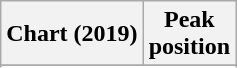<table class="wikitable plainrowheaders">
<tr>
<th>Chart (2019)</th>
<th>Peak<br>position</th>
</tr>
<tr>
</tr>
<tr>
</tr>
<tr>
</tr>
<tr>
</tr>
</table>
